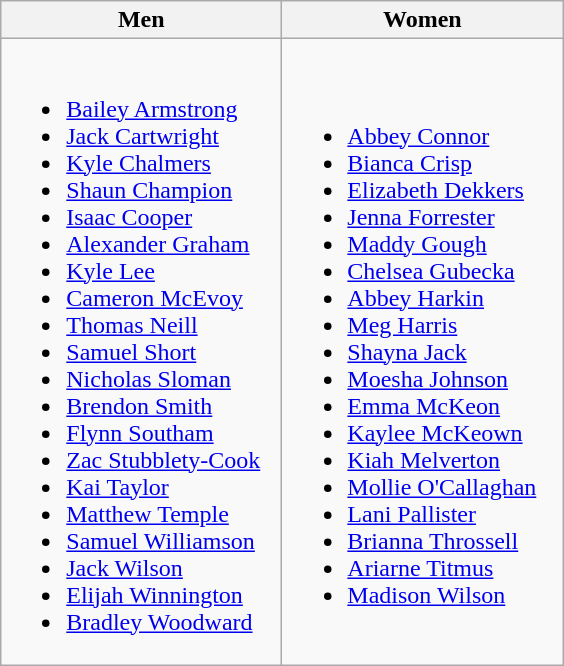<table class="wikitable">
<tr>
<th width=180>Men</th>
<th width=180>Women</th>
</tr>
<tr>
<td><br><ul><li><a href='#'>Bailey Armstrong</a></li><li><a href='#'>Jack Cartwright</a></li><li><a href='#'>Kyle Chalmers</a></li><li><a href='#'>Shaun Champion</a></li><li><a href='#'>Isaac Cooper</a></li><li><a href='#'>Alexander Graham</a></li><li><a href='#'>Kyle Lee</a></li><li><a href='#'>Cameron McEvoy</a></li><li><a href='#'>Thomas Neill</a></li><li><a href='#'>Samuel Short</a></li><li><a href='#'>Nicholas Sloman</a></li><li><a href='#'>Brendon Smith</a></li><li><a href='#'>Flynn Southam</a></li><li><a href='#'>Zac Stubblety-Cook</a></li><li><a href='#'>Kai Taylor</a></li><li><a href='#'>Matthew Temple</a></li><li><a href='#'>Samuel Williamson</a></li><li><a href='#'>Jack Wilson</a></li><li><a href='#'>Elijah Winnington</a></li><li><a href='#'>Bradley Woodward</a></li></ul></td>
<td><br><ul><li><a href='#'>Abbey Connor</a></li><li><a href='#'>Bianca Crisp</a></li><li><a href='#'>Elizabeth Dekkers</a></li><li><a href='#'>Jenna Forrester</a></li><li><a href='#'>Maddy Gough</a></li><li><a href='#'>Chelsea Gubecka</a></li><li><a href='#'>Abbey Harkin</a></li><li><a href='#'>Meg Harris</a></li><li><a href='#'>Shayna Jack</a></li><li><a href='#'>Moesha Johnson</a></li><li><a href='#'>Emma McKeon</a></li><li><a href='#'>Kaylee McKeown</a></li><li><a href='#'>Kiah Melverton</a></li><li><a href='#'>Mollie O'Callaghan</a></li><li><a href='#'>Lani Pallister</a></li><li><a href='#'>Brianna Throssell</a></li><li><a href='#'>Ariarne Titmus</a></li><li><a href='#'>Madison Wilson</a></li></ul></td>
</tr>
</table>
